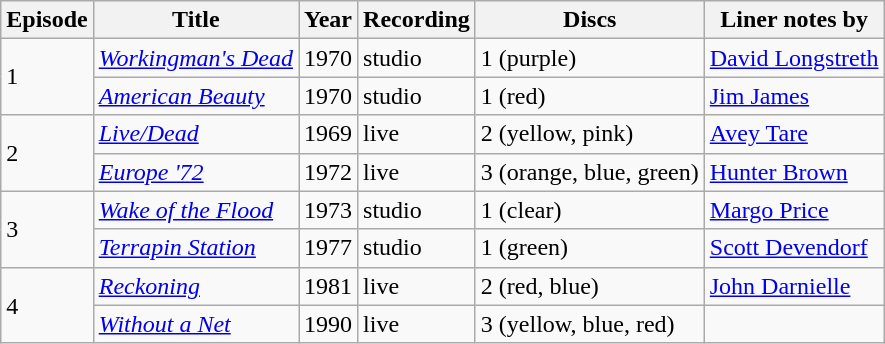<table class="wikitable">
<tr>
<th>Episode</th>
<th>Title</th>
<th>Year</th>
<th>Recording</th>
<th>Discs</th>
<th>Liner notes by</th>
</tr>
<tr>
<td rowspan="2">1</td>
<td><em><a href='#'>Workingman's Dead</a></em></td>
<td>1970</td>
<td>studio</td>
<td>1 (purple)</td>
<td><a href='#'>David Longstreth</a></td>
</tr>
<tr>
<td><em><a href='#'>American Beauty</a></em></td>
<td>1970</td>
<td>studio</td>
<td>1 (red)</td>
<td><a href='#'>Jim James</a></td>
</tr>
<tr>
<td rowspan="2">2</td>
<td><em><a href='#'>Live/Dead</a></em></td>
<td>1969</td>
<td>live</td>
<td>2 (yellow, pink)</td>
<td><a href='#'>Avey Tare</a></td>
</tr>
<tr>
<td><em><a href='#'>Europe '72</a></em></td>
<td>1972</td>
<td>live</td>
<td>3 (orange, blue, green)</td>
<td><a href='#'>Hunter Brown</a></td>
</tr>
<tr>
<td rowspan="2">3</td>
<td><em><a href='#'>Wake of the Flood</a></em></td>
<td>1973</td>
<td>studio</td>
<td>1 (clear)</td>
<td><a href='#'>Margo Price</a></td>
</tr>
<tr>
<td><em><a href='#'>Terrapin Station</a></em></td>
<td>1977</td>
<td>studio</td>
<td>1 (green)</td>
<td><a href='#'>Scott Devendorf</a></td>
</tr>
<tr>
<td rowspan="2">4</td>
<td><em><a href='#'>Reckoning</a></em></td>
<td>1981</td>
<td>live</td>
<td>2 (red, blue)</td>
<td><a href='#'>John Darnielle</a></td>
</tr>
<tr>
<td><em><a href='#'>Without a Net</a></em></td>
<td>1990</td>
<td>live</td>
<td>3 (yellow, blue, red)</td>
<td></td>
</tr>
</table>
